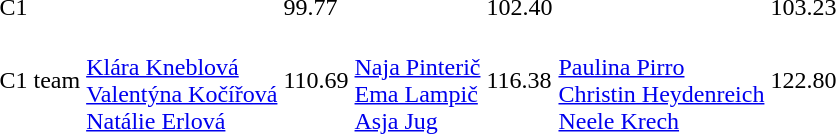<table>
<tr>
<td>C1</td>
<td></td>
<td>99.77</td>
<td></td>
<td>102.40</td>
<td></td>
<td>103.23</td>
</tr>
<tr>
<td>C1 team</td>
<td><br><a href='#'>Klára Kneblová</a><br><a href='#'>Valentýna Kočířová</a><br><a href='#'>Natálie Erlová</a></td>
<td>110.69</td>
<td><br><a href='#'>Naja Pinterič</a><br><a href='#'>Ema Lampič</a><br><a href='#'>Asja Jug</a></td>
<td>116.38</td>
<td><br><a href='#'>Paulina Pirro</a><br><a href='#'>Christin Heydenreich</a><br><a href='#'>Neele Krech</a></td>
<td>122.80</td>
</tr>
</table>
